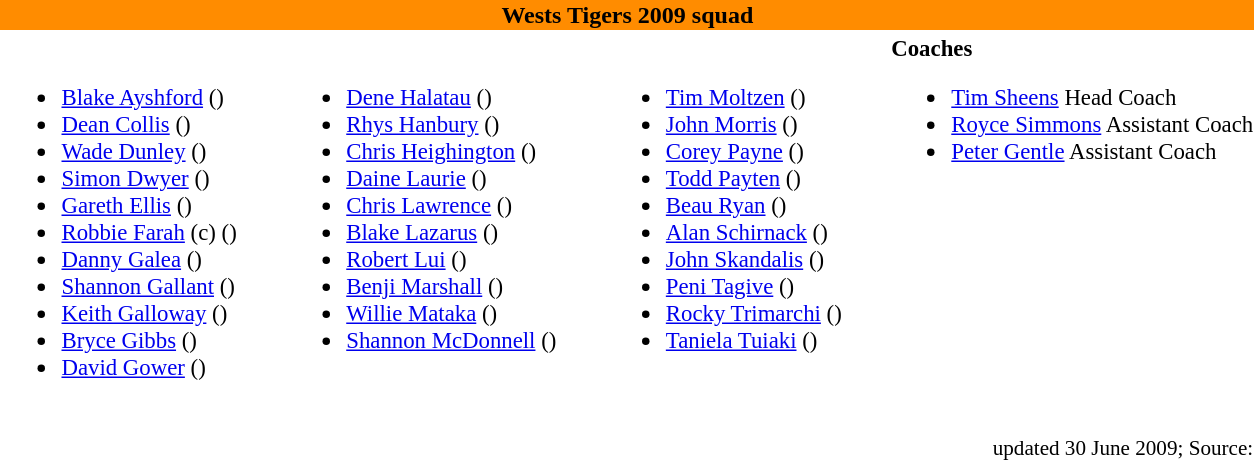<table class="toccolours" style="text-align: left;">
<tr>
<th colspan="7" style="text-align: center; font-weight: bold; background-color: darkorange; color: black;">Wests Tigers 2009 squad</th>
</tr>
<tr>
<td style="font-size: 95%;" valign="top"><br><ul><li><a href='#'>Blake Ayshford</a> ()</li><li><a href='#'>Dean Collis</a> ()</li><li><a href='#'>Wade Dunley</a> ()</li><li><a href='#'>Simon Dwyer</a> ()</li><li><a href='#'>Gareth Ellis</a> ()</li><li><a href='#'>Robbie Farah</a> (c) ()</li><li><a href='#'>Danny Galea</a> ()</li><li><a href='#'>Shannon Gallant</a> ()</li><li><a href='#'>Keith Galloway</a> ()</li><li><a href='#'>Bryce Gibbs</a> ()</li><li><a href='#'>David Gower</a> ()</li></ul></td>
<td style="width: 25px;"></td>
<td style="font-size: 95%;" valign="top"><br><ul><li><a href='#'>Dene Halatau</a> ()</li><li><a href='#'>Rhys Hanbury</a> ()</li><li><a href='#'>Chris Heighington</a> ()</li><li><a href='#'>Daine Laurie</a> ()</li><li><a href='#'>Chris Lawrence</a> ()</li><li><a href='#'>Blake Lazarus</a> ()</li><li><a href='#'>Robert Lui</a> ()</li><li><a href='#'>Benji Marshall</a> ()</li><li><a href='#'>Willie Mataka</a> ()</li><li><a href='#'>Shannon McDonnell</a> ()</li></ul></td>
<td style="width: 25px;"></td>
<td style="font-size: 95%;" valign="top"><br><ul><li><a href='#'>Tim Moltzen</a> ()</li><li><a href='#'>John Morris</a> ()</li><li><a href='#'>Corey Payne</a> ()</li><li><a href='#'>Todd Payten</a> ()</li><li><a href='#'>Beau Ryan</a> ()</li><li><a href='#'>Alan Schirnack</a> ()</li><li><a href='#'>John Skandalis</a> ()</li><li><a href='#'>Peni Tagive</a> ()</li><li><a href='#'>Rocky Trimarchi</a> ()</li><li><a href='#'>Taniela Tuiaki</a> ()</li></ul></td>
<td style="width: 25px;"></td>
<td style="font-size: 95%;" valign="top"><strong>Coaches</strong><br><ul><li><a href='#'>Tim Sheens</a> Head Coach</li><li><a href='#'>Royce Simmons</a> Assistant Coach</li><li><a href='#'>Peter Gentle</a> Assistant Coach</li></ul></td>
</tr>
<tr>
<td colspan="7" class="plainlinks" style="text-align: right; font-size: 88%;"><br> updated 30 June 2009; Source: </td>
</tr>
<tr>
</tr>
</table>
